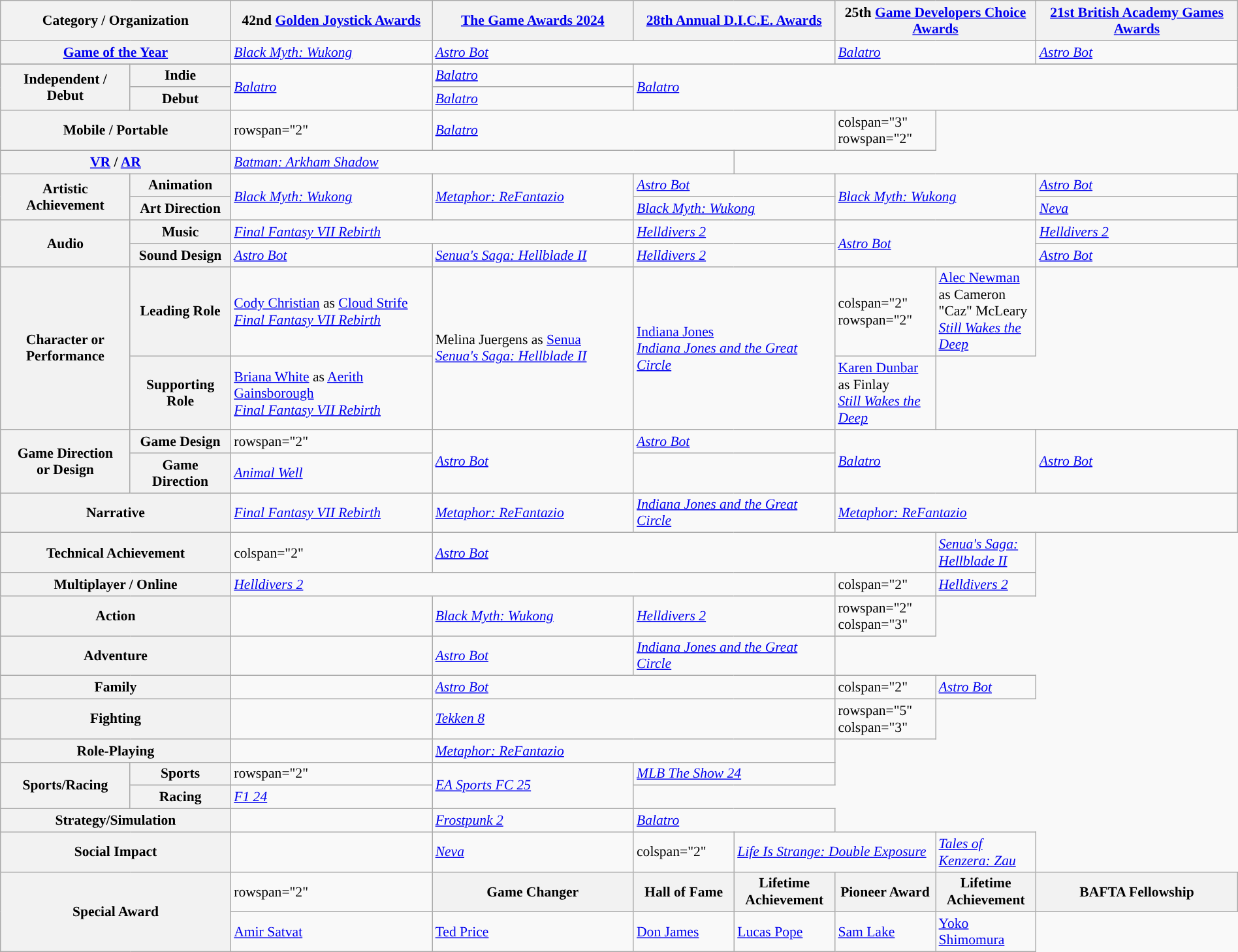<table class="wikitable" style="border:none; margin:0; width:100%; font-size: 90%;">
<tr>
<th colspan="2" style="width:16%;">Category / Organization</th>
<th style="width:14%;">42nd <a href='#'>Golden Joystick Awards</a><br></th>
<th style="width:14%;"><a href='#'>The Game Awards 2024</a><br></th>
<th colspan="2" style="width:14%;"><a href='#'>28th Annual D.I.C.E. Awards</a><br></th>
<th colspan="2" style="width:14%;">25th <a href='#'>Game Developers Choice Awards</a><br></th>
<th style="width:14%;"><a href='#'>21st British Academy Games Awards</a><br></th>
</tr>
<tr>
<th scope="row" colspan="2"><a href='#'>Game of the Year</a></th>
<td><em><a href='#'>Black Myth: Wukong</a></em></td>
<td colspan="3"><em><a href='#'>Astro Bot</a></em></td>
<td colspan="2"><em><a href='#'>Balatro</a></em></td>
<td><em><a href='#'>Astro Bot</a></em></td>
</tr>
<tr>
</tr>
<tr>
<th scope="row"  rowspan="2" style="width:9%;">Independent / Debut</th>
<th>Indie</th>
<td rowspan="2"><em><a href='#'>Balatro</a></em></td>
<td><em><a href='#'>Balatro</a></em></td>
<td rowspan="2" colspan="5"><em><a href='#'>Balatro</a></em></td>
</tr>
<tr>
<th scope="row">Debut</th>
<td><em><a href='#'>Balatro</a></em></td>
</tr>
<tr>
<th scope="row" colspan="2">Mobile / Portable</th>
<td>rowspan="2" </td>
<td colspan="3"><em><a href='#'>Balatro</a></em></td>
<td>colspan="3" rowspan="2" </td>
</tr>
<tr>
<th scope="row" colspan="2"><a href='#'>VR</a> / <a href='#'>AR</a></th>
<td colspan="3"><em><a href='#'>Batman: Arkham Shadow</a></em></td>
</tr>
<tr>
<th scope="row" rowspan="2" style="width:9%;">Artistic Achievement</th>
<th>Animation</th>
<td rowspan="2"><em><a href='#'>Black Myth: Wukong</a></em></td>
<td rowspan="2"><em><a href='#'>Metaphor: ReFantazio</a></em></td>
<td colspan="2"><em><a href='#'>Astro Bot</a></em></td>
<td rowspan="2" colspan="2"><em><a href='#'>Black Myth: Wukong</a></em></td>
<td><em><a href='#'>Astro Bot</a></em></td>
</tr>
<tr>
<th scope="row">Art Direction</th>
<td colspan="2"><em><a href='#'>Black Myth: Wukong</a></em></td>
<td><em><a href='#'>Neva</a></em></td>
</tr>
<tr>
<th scope="row" rowspan="2" style="width:9%;">Audio</th>
<th>Music</th>
<td colspan="2"><em><a href='#'>Final Fantasy VII Rebirth</a></em></td>
<td colspan="2"><em><a href='#'>Helldivers 2</a></em></td>
<td colspan="2" rowspan="2"><em><a href='#'>Astro Bot</a></em></td>
<td><em><a href='#'>Helldivers 2</a></em></td>
</tr>
<tr>
<th scope="row">Sound Design</th>
<td><em><a href='#'>Astro Bot</a></em></td>
<td><em><a href='#'>Senua's Saga: Hellblade II</a></em></td>
<td colspan="2"><em><a href='#'>Helldivers 2</a></em></td>
<td><em><a href='#'>Astro Bot</a></em></td>
</tr>
<tr>
<th scope="row" rowspan="2">Character or Performance</th>
<th>Leading Role</th>
<td><a href='#'>Cody Christian</a> as <a href='#'>Cloud Strife</a><br><em><a href='#'>Final Fantasy VII Rebirth</a></em></td>
<td rowspan="2">Melina Juergens as <a href='#'>Senua</a><br><em><a href='#'>Senua's Saga: Hellblade II</a></em></td>
<td rowspan="2" colspan="2"><a href='#'>Indiana Jones</a><br><em><a href='#'>Indiana Jones and the Great Circle</a></em></td>
<td>colspan="2" rowspan="2" </td>
<td><a href='#'>Alec Newman</a> as Cameron "Caz" McLeary<br><em><a href='#'>Still Wakes the Deep</a></em></td>
</tr>
<tr>
<th scope="row">Supporting Role</th>
<td><a href='#'>Briana White</a> as <a href='#'>Aerith Gainsborough</a><br><em><a href='#'>Final Fantasy VII Rebirth</a></em></td>
<td><a href='#'>Karen Dunbar</a> as Finlay<br><em><a href='#'>Still Wakes the Deep</a></em></td>
</tr>
<tr>
<th scope="row" rowspan="2" style="width:9%;">Game Direction <br>or Design</th>
<th>Game Design</th>
<td>rowspan="2" </td>
<td rowspan="2"><em><a href='#'>Astro Bot</a></em></td>
<td colspan="2"><em><a href='#'>Astro Bot</a></em></td>
<td colspan="2" rowspan="2"><em><a href='#'>Balatro</a></em></td>
<td rowspan="2"><em><a href='#'>Astro Bot</a></em></td>
</tr>
<tr>
<th scope="row">Game Direction</th>
<td colspan="2"><em><a href='#'>Animal Well</a></em></td>
</tr>
<tr>
<th scope="row" colspan="2">Narrative</th>
<td><em><a href='#'>Final Fantasy VII Rebirth</a></em></td>
<td><em><a href='#'>Metaphor: ReFantazio</a></em></td>
<td colspan="2"><em><a href='#'>Indiana Jones and the Great Circle</a></em></td>
<td colspan="3"><em><a href='#'>Metaphor: ReFantazio</a></em></td>
</tr>
<tr>
<th scope="row" colspan="2">Technical Achievement</th>
<td>colspan="2" </td>
<td colspan="4"><em><a href='#'>Astro Bot</a></em></td>
<td><em><a href='#'>Senua's Saga: Hellblade II</a></em></td>
</tr>
<tr>
<th scope="row" colspan="2">Multiplayer / Online</th>
<td colspan="4"><em><a href='#'>Helldivers 2</a></em></td>
<td>colspan="2" </td>
<td><em><a href='#'>Helldivers 2</a></em></td>
</tr>
<tr>
<th scope="row" colspan="2">Action</th>
<td></td>
<td><em><a href='#'>Black Myth: Wukong</a></em></td>
<td colspan="2"><em><a href='#'>Helldivers 2</a></em></td>
<td>rowspan="2" colspan="3" </td>
</tr>
<tr>
<th scope="row" colspan="2">Adventure</th>
<td></td>
<td><em><a href='#'>Astro Bot</a></em></td>
<td colspan="2"><em><a href='#'>Indiana Jones and the Great Circle</a></em></td>
</tr>
<tr>
<th scope="row" colspan="2">Family</th>
<td></td>
<td colspan="3"><em><a href='#'>Astro Bot</a></em></td>
<td>colspan="2" </td>
<td><em><a href='#'>Astro Bot</a></em></td>
</tr>
<tr>
<th scope="row" colspan="2">Fighting</th>
<td></td>
<td colspan="3"><em><a href='#'>Tekken 8</a></em></td>
<td>rowspan="5" colspan="3" </td>
</tr>
<tr>
<th scope="row" colspan="2">Role-Playing</th>
<td></td>
<td colspan="3"><em><a href='#'>Metaphor: ReFantazio</a></em></td>
</tr>
<tr>
<th scope="row" rowspan="2">Sports/Racing</th>
<th>Sports</th>
<td>rowspan="2" </td>
<td rowspan="2"><em><a href='#'>EA Sports FC 25</a></em></td>
<td colspan="2"><em><a href='#'>MLB The Show 24</a></em></td>
</tr>
<tr>
<th>Racing</th>
<td colspan="2"><em><a href='#'>F1 24</a></em></td>
</tr>
<tr>
<th scope="row" colspan="2">Strategy/Simulation</th>
<td></td>
<td><em><a href='#'>Frostpunk 2</a></em></td>
<td colspan="2"><em><a href='#'>Balatro</a></em></td>
</tr>
<tr>
<th scope="row" colspan="2">Social Impact</th>
<td></td>
<td><em><a href='#'>Neva</a></em></td>
<td>colspan="2" </td>
<td colspan="2"><em><a href='#'>Life Is Strange: Double Exposure</a></em></td>
<td><em><a href='#'>Tales of Kenzera: Zau</a></em></td>
</tr>
<tr>
<th scope="row" rowspan="2" colspan="2">Special Award</th>
<td>rowspan="2" </td>
<th width="7%">Game Changer</th>
<th width="7%">Hall of Fame</th>
<th width="7%">Lifetime Achievement</th>
<th width="7%">Pioneer Award</th>
<th width="7%">Lifetime Achievement</th>
<th width="7%">BAFTA Fellowship</th>
</tr>
<tr>
<td><a href='#'>Amir Satvat</a></td>
<td><a href='#'>Ted Price</a></td>
<td><a href='#'>Don James</a></td>
<td><a href='#'>Lucas Pope</a></td>
<td><a href='#'>Sam Lake</a></td>
<td><a href='#'>Yoko Shimomura</a></td>
</tr>
</table>
